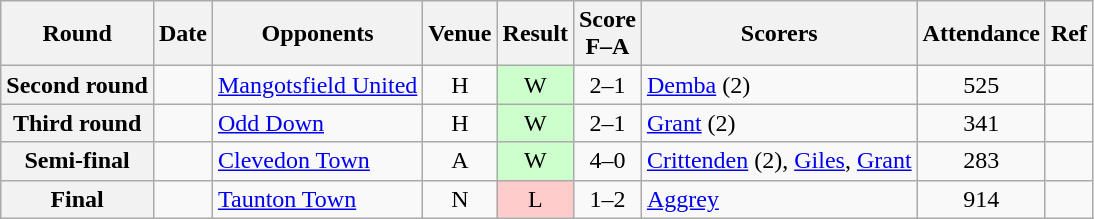<table class="wikitable plainrowheaders sortable" style="text-align:center">
<tr>
<th scope="col">Round</th>
<th scope="col">Date</th>
<th scope="col">Opponents</th>
<th scope="col">Venue</th>
<th scope="col">Result</th>
<th scope="col">Score<br>F–A</th>
<th scope="col" class="unsortable">Scorers</th>
<th scope="col">Attendance</th>
<th scope="col" class="unsortable">Ref</th>
</tr>
<tr>
<th scope="row">Second round</th>
<td align="left"></td>
<td align="left"><a href='#'>Mangotsfield United</a></td>
<td>H</td>
<td style="background-color:#CCFFCC">W</td>
<td>2–1</td>
<td align="left"><a href='#'>Demba</a> (2)</td>
<td>525</td>
<td></td>
</tr>
<tr>
<th scope="row">Third round</th>
<td align="left"></td>
<td align="left"><a href='#'>Odd Down</a></td>
<td>H</td>
<td style="background-color:#CCFFCC">W</td>
<td>2–1</td>
<td align="left"><a href='#'>Grant</a> (2)</td>
<td>341</td>
<td></td>
</tr>
<tr>
<th scope="row">Semi-final</th>
<td align="left"></td>
<td align="left"><a href='#'>Clevedon Town</a></td>
<td>A</td>
<td style="background-color:#CCFFCC">W</td>
<td>4–0</td>
<td align="left"><a href='#'>Crittenden</a> (2), <a href='#'>Giles</a>, <a href='#'>Grant</a></td>
<td>283</td>
<td></td>
</tr>
<tr>
<th scope="row">Final</th>
<td align="left"></td>
<td align="left"><a href='#'>Taunton Town</a></td>
<td>N</td>
<td style="background-color:#FFCCCC">L</td>
<td>1–2</td>
<td align="left"><a href='#'>Aggrey</a></td>
<td>914</td>
<td></td>
</tr>
</table>
